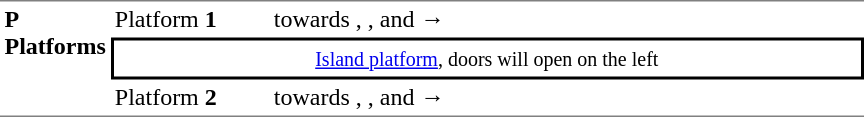<table border=0 cellspacing=0 cellpadding=3>
<tr>
<td style="border-top:solid 1px gray;border-bottom:solid 1px gray;width:50px;vertical-align:top;" rowspan=3><strong>P<br>Platforms</strong></td>
<td style="border-top:solid 1px gray;width:100px;">Platform <span><strong>1</strong></span></td>
<td style="border-top:solid 1px gray;width:390px;">  towards , ,  and  →</td>
</tr>
<tr>
<td style="border-top:solid 2px black;border-right:solid 2px black;border-left:solid 2px black;border-bottom:solid 2px black;text-align:center;" colspan=2><small><a href='#'>Island platform</a>, doors will open on the left</small></td>
</tr>
<tr>
<td style="border-bottom:solid 1px gray;">Platform <span><strong>2</strong></span></td>
<td style="border-bottom:solid 1px gray;">  towards , ,  and  →</td>
</tr>
</table>
